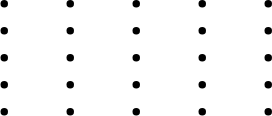<table>
<tr valign=top>
<td><br><ul><li></li><li></li><li></li><li></li><li></li></ul></td>
<td><br><ul><li></li><li></li><li></li><li></li><li></li></ul></td>
<td><br><ul><li></li><li></li><li></li><li></li><li></li></ul></td>
<td><br><ul><li></li><li></li><li></li><li></li><li></li></ul></td>
<td><br><ul><li></li><li></li><li></li><li></li><li></li></ul></td>
</tr>
</table>
